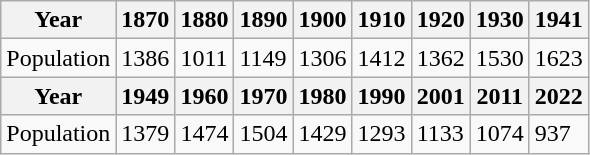<table class="wikitable">
<tr>
<th>Year</th>
<th>1870</th>
<th>1880</th>
<th>1890</th>
<th>1900</th>
<th>1910</th>
<th>1920</th>
<th>1930</th>
<th>1941</th>
</tr>
<tr>
<td>Population</td>
<td>1386</td>
<td>1011</td>
<td>1149</td>
<td>1306</td>
<td>1412</td>
<td>1362</td>
<td>1530</td>
<td>1623</td>
</tr>
<tr>
<th>Year</th>
<th>1949</th>
<th>1960</th>
<th>1970</th>
<th>1980</th>
<th>1990</th>
<th>2001</th>
<th>2011</th>
<th>2022</th>
</tr>
<tr>
<td>Population</td>
<td>1379</td>
<td>1474</td>
<td>1504</td>
<td>1429</td>
<td>1293</td>
<td>1133</td>
<td>1074</td>
<td>937</td>
</tr>
</table>
